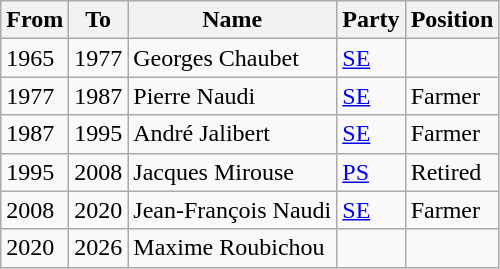<table class="wikitable">
<tr>
<th>From</th>
<th>To</th>
<th>Name</th>
<th>Party</th>
<th>Position</th>
</tr>
<tr>
<td>1965</td>
<td>1977</td>
<td>Georges Chaubet</td>
<td><a href='#'>SE</a></td>
<td></td>
</tr>
<tr>
<td>1977</td>
<td>1987</td>
<td>Pierre Naudi</td>
<td><a href='#'>SE</a></td>
<td>Farmer</td>
</tr>
<tr>
<td>1987</td>
<td>1995</td>
<td>André Jalibert</td>
<td><a href='#'>SE</a></td>
<td>Farmer</td>
</tr>
<tr>
<td>1995</td>
<td>2008</td>
<td>Jacques Mirouse</td>
<td><a href='#'>PS</a></td>
<td>Retired</td>
</tr>
<tr>
<td>2008</td>
<td>2020</td>
<td>Jean-François Naudi</td>
<td><a href='#'>SE</a></td>
<td>Farmer</td>
</tr>
<tr>
<td>2020</td>
<td>2026</td>
<td>Maxime Roubichou</td>
<td></td>
<td></td>
</tr>
</table>
